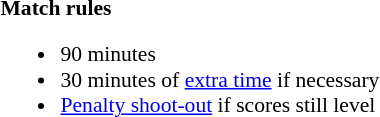<table style="width:100%;font-size:90%">
<tr>
<td style="width:60%;vertical-align:top"><br><strong>Match rules</strong><ul><li>90 minutes</li><li>30 minutes of <a href='#'>extra time</a> if necessary</li><li><a href='#'>Penalty shoot-out</a> if scores still level</li></ul></td>
</tr>
</table>
